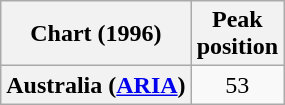<table class="wikitable plainrowheaders" style="text-align:center">
<tr>
<th>Chart (1996)</th>
<th>Peak<br>position</th>
</tr>
<tr>
<th scope="row">Australia (<a href='#'>ARIA</a>)</th>
<td>53</td>
</tr>
</table>
